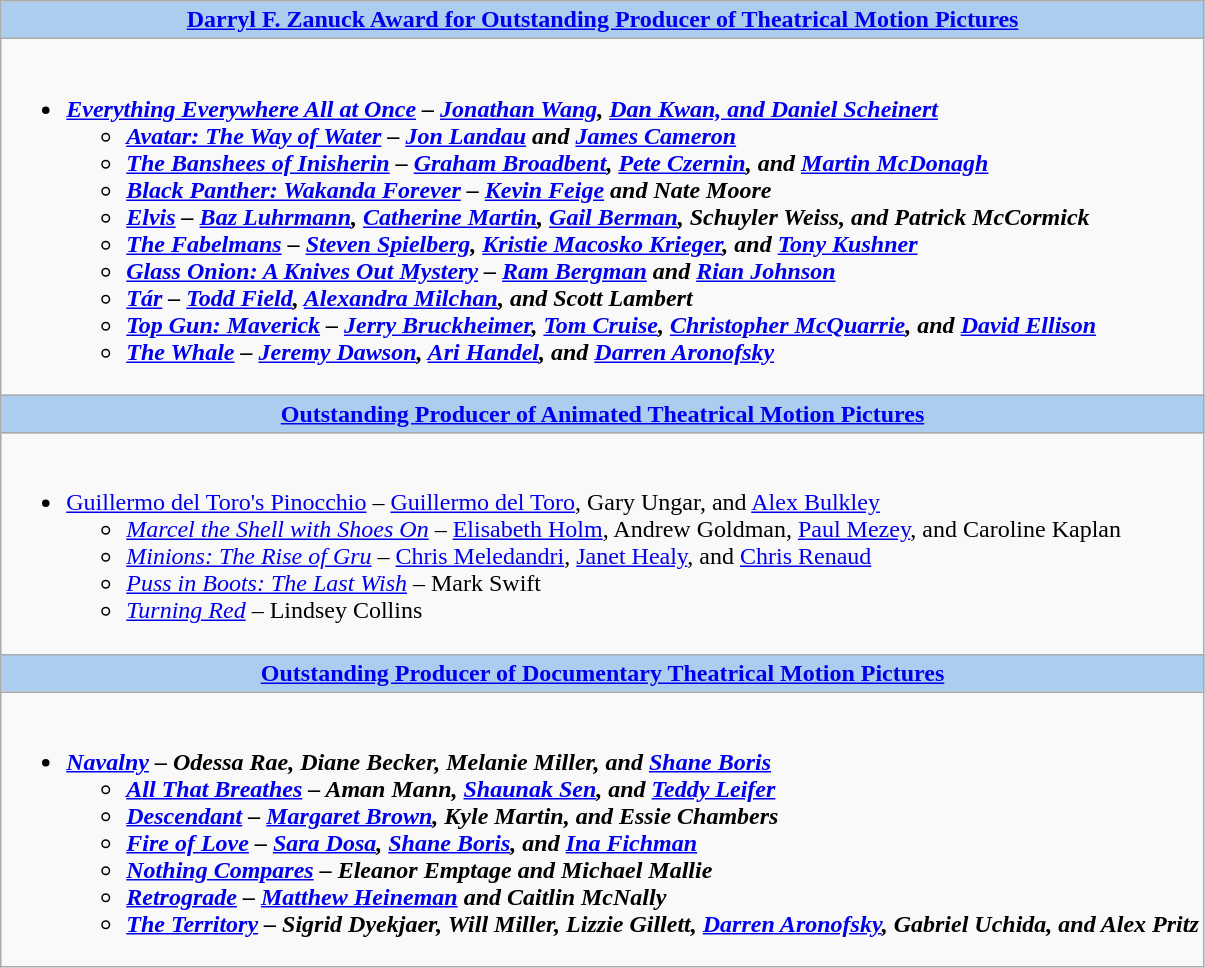<table class=wikitable style="width="100%">
<tr>
<th colspan="2" style="background:#abcdef;"><a href='#'>Darryl F. Zanuck Award for Outstanding Producer of Theatrical Motion Pictures</a></th>
</tr>
<tr>
<td colspan="2" style="vertical-align:top;"><br><ul><li><strong><em><a href='#'>Everything Everywhere All at Once</a><em> – <a href='#'>Jonathan Wang</a>, <a href='#'>Dan Kwan, and Daniel Scheinert</a><strong><ul><li></em><a href='#'>Avatar: The Way of Water</a><em> – <a href='#'>Jon Landau</a> and <a href='#'>James Cameron</a></li><li></em><a href='#'>The Banshees of Inisherin</a><em> – <a href='#'>Graham Broadbent</a>, <a href='#'>Pete Czernin</a>, and <a href='#'>Martin McDonagh</a></li><li></em><a href='#'>Black Panther: Wakanda Forever</a><em> – <a href='#'>Kevin Feige</a> and Nate Moore</li><li></em><a href='#'>Elvis</a><em> – <a href='#'>Baz Luhrmann</a>, <a href='#'>Catherine Martin</a>, <a href='#'>Gail Berman</a>, Schuyler Weiss, and Patrick McCormick</li><li></em><a href='#'>The Fabelmans</a><em> – <a href='#'>Steven Spielberg</a>, <a href='#'>Kristie Macosko Krieger</a>, and <a href='#'>Tony Kushner</a></li><li></em><a href='#'>Glass Onion: A Knives Out Mystery</a><em> – <a href='#'>Ram Bergman</a> and <a href='#'>Rian Johnson</a></li><li></em><a href='#'>Tár</a><em> – <a href='#'>Todd Field</a>, <a href='#'>Alexandra Milchan</a>, and Scott Lambert</li><li></em><a href='#'>Top Gun: Maverick</a><em> – <a href='#'>Jerry Bruckheimer</a>, <a href='#'>Tom Cruise</a>, <a href='#'>Christopher McQuarrie</a>, and <a href='#'>David Ellison</a></li><li></em><a href='#'>The Whale</a><em> – <a href='#'>Jeremy Dawson</a>, <a href='#'>Ari Handel</a>, and <a href='#'>Darren Aronofsky</a></li></ul></li></ul></td>
</tr>
<tr>
<th colspan="2" style="background:#abcdef;"><a href='#'>Outstanding Producer of Animated Theatrical Motion Pictures</a></th>
</tr>
<tr>
<td colspan="2" style="vertical-align:top;"><br><ul><li></em></strong><a href='#'>Guillermo del Toro's Pinocchio</a></em> – <a href='#'>Guillermo del Toro</a>, Gary Ungar, and <a href='#'>Alex Bulkley</a></strong><ul><li><em><a href='#'>Marcel the Shell with Shoes On</a></em> – <a href='#'>Elisabeth Holm</a>, Andrew Goldman, <a href='#'>Paul Mezey</a>, and Caroline Kaplan</li><li><em><a href='#'>Minions: The Rise of Gru</a></em> – <a href='#'>Chris Meledandri</a>, <a href='#'>Janet Healy</a>, and <a href='#'>Chris Renaud</a></li><li><em><a href='#'>Puss in Boots: The Last Wish</a></em> – Mark Swift</li><li><em><a href='#'>Turning Red</a></em> – Lindsey Collins</li></ul></li></ul></td>
</tr>
<tr>
<th colspan="2" style="background:#abcdef;"><a href='#'>Outstanding Producer of Documentary Theatrical Motion Pictures</a></th>
</tr>
<tr>
<td colspan="2" style="vertical-align:top;"><br><ul><li><strong><em><a href='#'>Navalny</a><em> – Odessa Rae, Diane Becker, Melanie Miller, and <a href='#'>Shane Boris</a><strong><ul><li></em><a href='#'>All That Breathes</a><em> – Aman Mann, <a href='#'>Shaunak Sen</a>, and <a href='#'>Teddy Leifer</a></li><li></em><a href='#'>Descendant</a><em> – <a href='#'>Margaret Brown</a>, Kyle Martin, and Essie Chambers</li><li></em><a href='#'>Fire of Love</a><em> – <a href='#'>Sara Dosa</a>, <a href='#'>Shane Boris</a>, and <a href='#'>Ina Fichman</a></li><li></em><a href='#'>Nothing Compares</a><em> – Eleanor Emptage and Michael Mallie</li><li></em><a href='#'>Retrograde</a><em> – <a href='#'>Matthew Heineman</a> and Caitlin McNally</li><li></em><a href='#'>The Territory</a><em> – Sigrid Dyekjaer, Will Miller, Lizzie Gillett, <a href='#'>Darren Aronofsky</a>, Gabriel Uchida, and Alex Pritz</li></ul></li></ul></td>
</tr>
</table>
